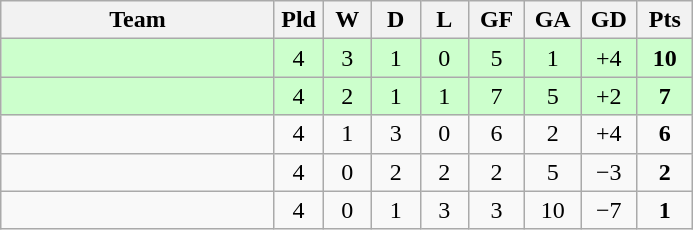<table class="wikitable" style="text-align: center;">
<tr>
<th width="175">Team</th>
<th width="25">Pld</th>
<th width="25">W</th>
<th width="25">D</th>
<th width="25">L</th>
<th width="30">GF</th>
<th width="30">GA</th>
<th width="30">GD</th>
<th width="30">Pts</th>
</tr>
<tr bgcolor="#ccffcc">
<td align=left></td>
<td>4</td>
<td>3</td>
<td>1</td>
<td>0</td>
<td>5</td>
<td>1</td>
<td>+4</td>
<td><strong>10</strong></td>
</tr>
<tr bgcolor="#ccffcc">
<td align=left></td>
<td>4</td>
<td>2</td>
<td>1</td>
<td>1</td>
<td>7</td>
<td>5</td>
<td>+2</td>
<td><strong>7</strong></td>
</tr>
<tr>
<td align=left></td>
<td>4</td>
<td>1</td>
<td>3</td>
<td>0</td>
<td>6</td>
<td>2</td>
<td>+4</td>
<td><strong>6</strong></td>
</tr>
<tr>
<td align=left></td>
<td>4</td>
<td>0</td>
<td>2</td>
<td>2</td>
<td>2</td>
<td>5</td>
<td>−3</td>
<td><strong>2</strong></td>
</tr>
<tr>
<td align=left></td>
<td>4</td>
<td>0</td>
<td>1</td>
<td>3</td>
<td>3</td>
<td>10</td>
<td>−7</td>
<td><strong>1</strong></td>
</tr>
</table>
